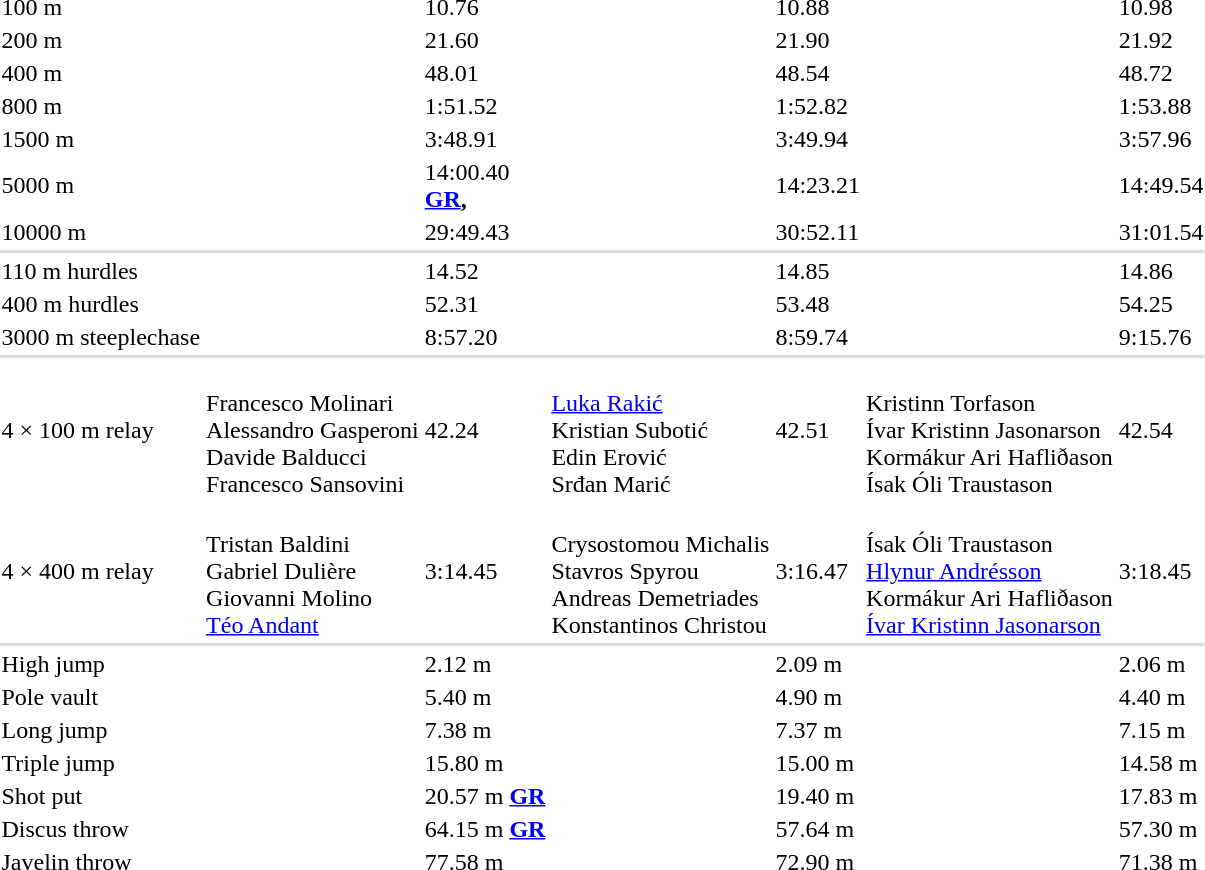<table>
<tr>
<td>100 m</td>
<td></td>
<td>10.76</td>
<td></td>
<td>10.88</td>
<td></td>
<td>10.98</td>
</tr>
<tr>
<td>200 m</td>
<td></td>
<td>21.60</td>
<td></td>
<td>21.90</td>
<td></td>
<td>21.92</td>
</tr>
<tr>
<td>400 m</td>
<td></td>
<td>48.01</td>
<td></td>
<td>48.54</td>
<td></td>
<td>48.72</td>
</tr>
<tr>
<td>800 m</td>
<td></td>
<td>1:51.52</td>
<td></td>
<td>1:52.82</td>
<td></td>
<td>1:53.88</td>
</tr>
<tr>
<td>1500 m</td>
<td></td>
<td>3:48.91</td>
<td></td>
<td>3:49.94</td>
<td></td>
<td>3:57.96</td>
</tr>
<tr>
<td>5000 m</td>
<td></td>
<td>14:00.40 <br><strong><a href='#'>GR</a>, </strong></td>
<td></td>
<td>14:23.21</td>
<td></td>
<td>14:49.54</td>
</tr>
<tr>
<td>10000 m</td>
<td></td>
<td>29:49.43 <strong></strong></td>
<td></td>
<td>30:52.11</td>
<td></td>
<td>31:01.54</td>
</tr>
<tr bgcolor=#dddddd>
<td colspan=7></td>
</tr>
<tr>
<td>110 m hurdles</td>
<td></td>
<td>14.52</td>
<td></td>
<td>14.85</td>
<td></td>
<td>14.86</td>
</tr>
<tr>
<td>400 m hurdles</td>
<td></td>
<td>52.31</td>
<td></td>
<td>53.48</td>
<td></td>
<td>54.25</td>
</tr>
<tr>
<td>3000 m steeplechase</td>
<td></td>
<td>8:57.20</td>
<td></td>
<td>8:59.74</td>
<td></td>
<td>9:15.76</td>
</tr>
<tr bgcolor=#dddddd>
<td colspan=7></td>
</tr>
<tr>
<td>4 × 100 m relay</td>
<td><br>Francesco Molinari<br>Alessandro Gasperoni<br>Davide Balducci<br>Francesco Sansovini</td>
<td>42.24</td>
<td><br><a href='#'>Luka Rakić</a><br>Kristian Subotić<br>Edin Erović<br>Srđan Marić</td>
<td>42.51</td>
<td><br>Kristinn Torfason<br>Ívar Kristinn Jasonarson<br>Kormákur Ari Hafliðason<br>Ísak Óli Traustason</td>
<td>42.54</td>
</tr>
<tr>
<td>4 × 400 m relay</td>
<td><br>Tristan Baldini<br>Gabriel Dulière<br>Giovanni Molino<br><a href='#'>Téo Andant</a></td>
<td>3:14.45</td>
<td><br>Crysostomou Michalis<br>Stavros Spyrou<br>Andreas Demetriades<br>Konstantinos Christou</td>
<td>3:16.47</td>
<td><br>Ísak Óli Traustason<br><a href='#'>Hlynur Andrésson</a><br>Kormákur Ari Hafliðason<br><a href='#'>Ívar Kristinn Jasonarson</a></td>
<td>3:18.45</td>
</tr>
<tr bgcolor=#dddddd>
<td colspan=7></td>
</tr>
<tr>
<td>High jump</td>
<td></td>
<td>2.12 m</td>
<td></td>
<td>2.09 m</td>
<td></td>
<td>2.06 m</td>
</tr>
<tr>
<td>Pole vault</td>
<td></td>
<td>5.40 m</td>
<td></td>
<td>4.90 m</td>
<td></td>
<td>4.40 m</td>
</tr>
<tr>
<td>Long jump</td>
<td></td>
<td>7.38 m</td>
<td></td>
<td>7.37 m</td>
<td></td>
<td>7.15 m</td>
</tr>
<tr>
<td>Triple jump</td>
<td></td>
<td>15.80 m</td>
<td></td>
<td>15.00 m</td>
<td></td>
<td>14.58 m</td>
</tr>
<tr>
<td>Shot put</td>
<td></td>
<td>20.57 m <strong><a href='#'>GR</a></strong></td>
<td></td>
<td>19.40 m</td>
<td></td>
<td>17.83 m</td>
</tr>
<tr>
<td>Discus throw</td>
<td></td>
<td>64.15 m <strong><a href='#'>GR</a></strong></td>
<td></td>
<td>57.64 m</td>
<td></td>
<td>57.30 m</td>
</tr>
<tr>
<td>Javelin throw</td>
<td></td>
<td>77.58 m</td>
<td></td>
<td>72.90 m</td>
<td></td>
<td>71.38 m</td>
</tr>
</table>
